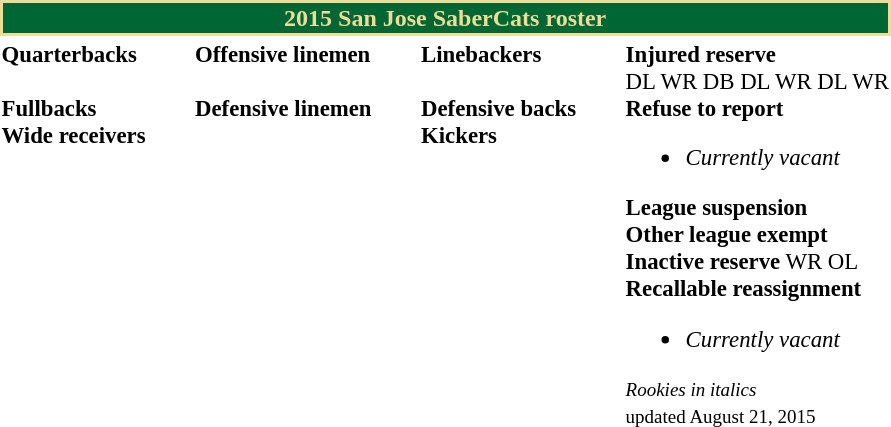<table class="toccolours" style="text-align: left;">
<tr>
<th colspan=9 style="background:#063; border: 2px solid #ed9; color:#ed9; text-align:center;"><strong>2015 San Jose SaberCats roster</strong></th>
</tr>
<tr>
<td style="font-size: 95%;vertical-align:top;"><strong>Quarterbacks</strong><br>
<br><strong>Fullbacks</strong>
<br><strong>Wide receivers</strong>




</td>
<td style="width: 25px;"></td>
<td style="font-size: 95%;vertical-align:top;"><strong>Offensive linemen</strong><br>



<br><strong>Defensive linemen</strong>



</td>
<td style="width: 25px;"></td>
<td style="font-size: 95%;vertical-align:top;"><strong>Linebackers</strong><br><br><strong>Defensive backs</strong>




<br><strong>Kickers</strong>
</td>
<td style="width: 25px;"></td>
<td style="font-size: 95%;vertical-align:top;"><strong>Injured reserve</strong><br> DL
 WR
 DB

 DL

 WR

 DL
 WR<br><strong>Refuse to report</strong><ul><li><em>Currently vacant</em></li></ul><strong>League suspension</strong>




<br><strong>Other league exempt</strong>





<br><strong>Inactive reserve</strong>
 WR
 OL<br><strong>Recallable reassignment</strong><ul><li><em>Currently vacant</em></li></ul><small><em>Rookies in italics</em><br><span></span> updated August 21, 2015</small><br>
</td>
</tr>
<tr>
</tr>
</table>
